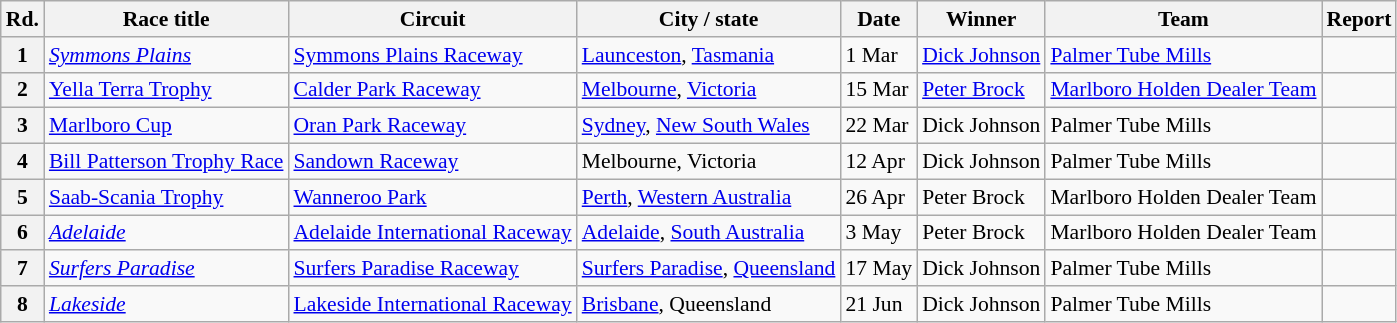<table class="wikitable" style="font-size: 90%">
<tr>
<th>Rd.</th>
<th>Race title</th>
<th>Circuit</th>
<th>City / state</th>
<th>Date</th>
<th>Winner</th>
<th>Team</th>
<th>Report</th>
</tr>
<tr>
<th>1</th>
<td><em><a href='#'>Symmons Plains</a></em></td>
<td><a href='#'>Symmons Plains Raceway</a></td>
<td><a href='#'>Launceston</a>, <a href='#'>Tasmania</a></td>
<td>1 Mar</td>
<td><a href='#'>Dick Johnson</a></td>
<td><a href='#'>Palmer Tube Mills</a></td>
<td></td>
</tr>
<tr>
<th>2</th>
<td><a href='#'>Yella Terra Trophy</a></td>
<td><a href='#'>Calder Park Raceway</a></td>
<td><a href='#'>Melbourne</a>, <a href='#'>Victoria</a></td>
<td>15 Mar</td>
<td><a href='#'>Peter Brock</a></td>
<td><a href='#'>Marlboro Holden Dealer Team</a></td>
<td></td>
</tr>
<tr>
<th>3</th>
<td><a href='#'>Marlboro Cup</a></td>
<td><a href='#'>Oran Park Raceway</a></td>
<td><a href='#'>Sydney</a>, <a href='#'>New South Wales</a></td>
<td>22 Mar</td>
<td>Dick Johnson</td>
<td>Palmer Tube Mills</td>
<td></td>
</tr>
<tr>
<th>4</th>
<td><a href='#'>Bill Patterson Trophy Race</a></td>
<td><a href='#'>Sandown Raceway</a></td>
<td>Melbourne, Victoria</td>
<td>12 Apr</td>
<td>Dick Johnson</td>
<td>Palmer Tube Mills</td>
<td></td>
</tr>
<tr>
<th>5</th>
<td><a href='#'>Saab-Scania Trophy</a></td>
<td><a href='#'>Wanneroo Park</a></td>
<td><a href='#'>Perth</a>, <a href='#'>Western Australia</a></td>
<td>26 Apr</td>
<td>Peter Brock</td>
<td>Marlboro Holden Dealer Team</td>
<td></td>
</tr>
<tr>
<th>6</th>
<td><em><a href='#'>Adelaide</a></em></td>
<td><a href='#'>Adelaide International Raceway</a></td>
<td><a href='#'>Adelaide</a>, <a href='#'>South Australia</a></td>
<td>3 May</td>
<td>Peter Brock</td>
<td>Marlboro Holden Dealer Team</td>
<td></td>
</tr>
<tr>
<th>7</th>
<td><em><a href='#'>Surfers Paradise</a></em></td>
<td><a href='#'>Surfers Paradise Raceway</a></td>
<td><a href='#'>Surfers Paradise</a>, <a href='#'>Queensland</a></td>
<td>17 May</td>
<td>Dick Johnson</td>
<td>Palmer Tube Mills</td>
<td></td>
</tr>
<tr>
<th>8</th>
<td><em><a href='#'>Lakeside</a></em></td>
<td><a href='#'>Lakeside International Raceway</a></td>
<td><a href='#'>Brisbane</a>, Queensland</td>
<td>21 Jun</td>
<td>Dick Johnson</td>
<td>Palmer Tube Mills</td>
<td></td>
</tr>
</table>
